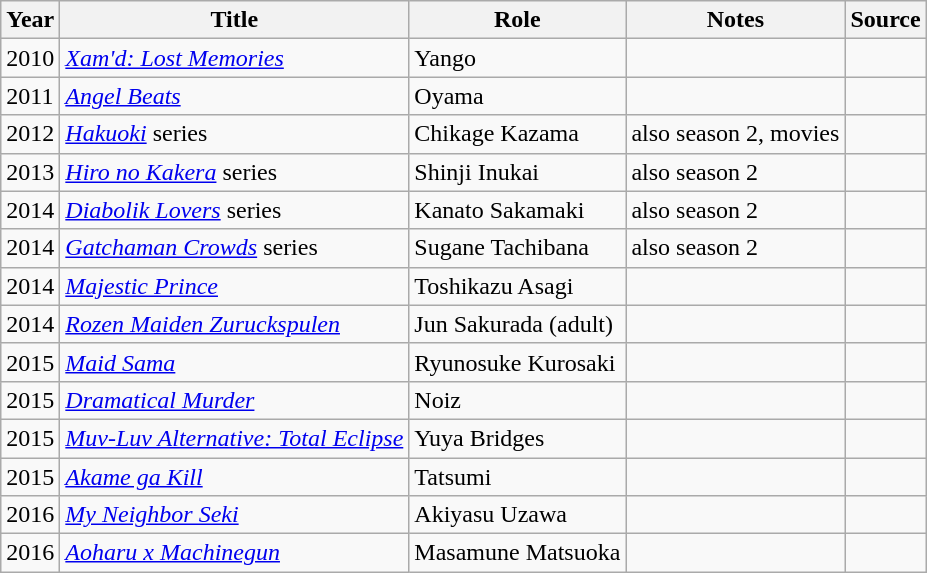<table class="wikitable sortable plainrowheaders">
<tr>
<th>Year</th>
<th>Title</th>
<th>Role</th>
<th class="unsortable">Notes</th>
<th class="unsortable">Source</th>
</tr>
<tr>
<td>2010</td>
<td><em><a href='#'>Xam'd: Lost Memories</a></em></td>
<td>Yango</td>
<td></td>
<td></td>
</tr>
<tr>
<td>2011</td>
<td><em><a href='#'>Angel Beats</a></em></td>
<td>Oyama</td>
<td></td>
<td></td>
</tr>
<tr>
<td>2012</td>
<td><em><a href='#'>Hakuoki</a></em> series</td>
<td>Chikage Kazama</td>
<td>also season 2, movies</td>
<td></td>
</tr>
<tr>
<td>2013</td>
<td><em><a href='#'>Hiro no Kakera</a></em> series</td>
<td>Shinji Inukai</td>
<td>also season 2</td>
<td></td>
</tr>
<tr>
<td>2014</td>
<td><em><a href='#'>Diabolik Lovers</a></em> series</td>
<td>Kanato Sakamaki</td>
<td>also season 2</td>
<td></td>
</tr>
<tr>
<td>2014</td>
<td><em><a href='#'>Gatchaman Crowds</a></em> series</td>
<td>Sugane Tachibana</td>
<td>also season 2</td>
<td></td>
</tr>
<tr>
<td>2014</td>
<td><em><a href='#'>Majestic Prince</a></em></td>
<td>Toshikazu Asagi</td>
<td></td>
<td></td>
</tr>
<tr>
<td>2014</td>
<td><em><a href='#'>Rozen Maiden Zuruckspulen</a></em></td>
<td>Jun Sakurada (adult)</td>
<td></td>
<td></td>
</tr>
<tr>
<td>2015</td>
<td><em><a href='#'>Maid Sama</a></em></td>
<td>Ryunosuke Kurosaki</td>
<td></td>
<td></td>
</tr>
<tr>
<td>2015</td>
<td><em><a href='#'>Dramatical Murder</a></em></td>
<td>Noiz</td>
<td></td>
<td></td>
</tr>
<tr>
<td>2015</td>
<td><em><a href='#'>Muv-Luv Alternative: Total Eclipse</a></em></td>
<td>Yuya Bridges</td>
<td></td>
<td></td>
</tr>
<tr>
<td>2015</td>
<td><em><a href='#'>Akame ga Kill</a></em></td>
<td>Tatsumi</td>
<td></td>
<td></td>
</tr>
<tr>
<td>2016</td>
<td><em><a href='#'>My Neighbor Seki</a></em></td>
<td>Akiyasu Uzawa</td>
<td></td>
<td></td>
</tr>
<tr>
<td>2016</td>
<td><em><a href='#'>Aoharu x Machinegun</a></em></td>
<td>Masamune Matsuoka</td>
<td></td>
<td></td>
</tr>
</table>
